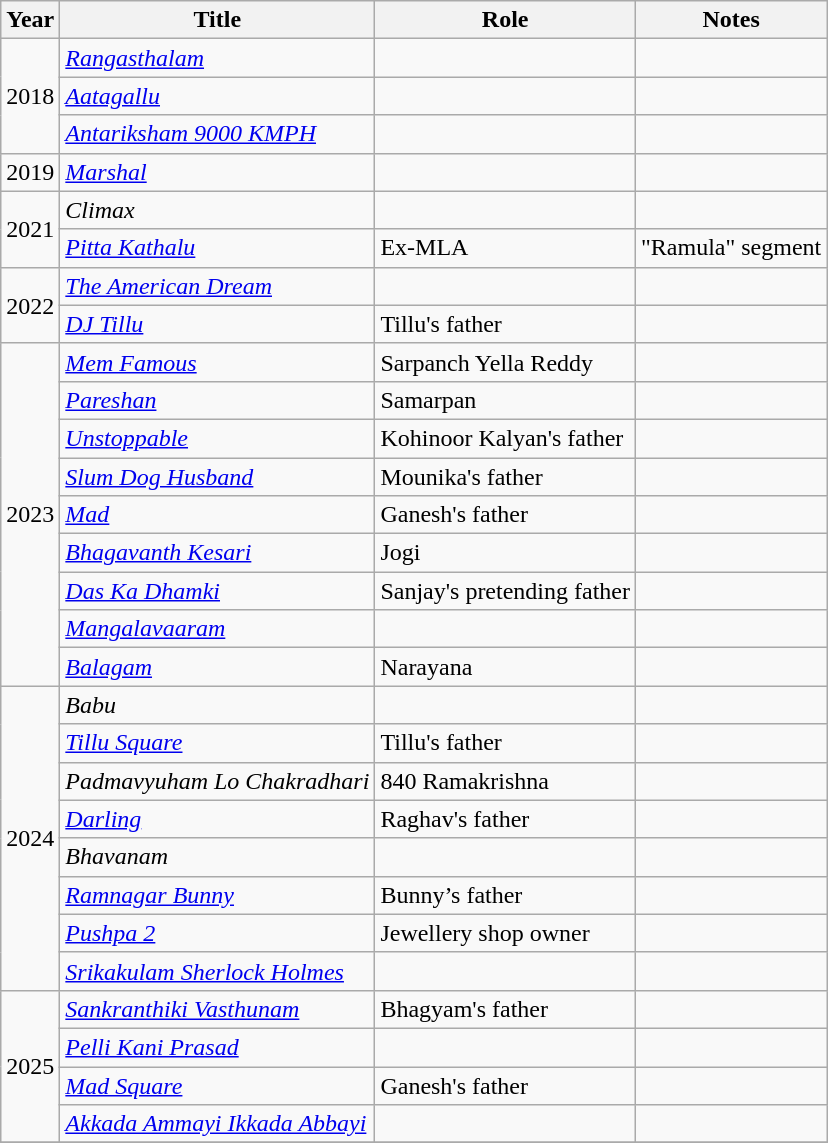<table class="wikitable sortable">
<tr>
<th>Year</th>
<th>Title</th>
<th>Role</th>
<th class="unsortable">Notes</th>
</tr>
<tr>
<td rowspan="3">2018</td>
<td><em><a href='#'>Rangasthalam</a></em></td>
<td></td>
<td></td>
</tr>
<tr>
<td><em><a href='#'>Aatagallu</a></em></td>
<td></td>
<td></td>
</tr>
<tr>
<td><em><a href='#'>Antariksham 9000 KMPH</a></em></td>
<td></td>
<td></td>
</tr>
<tr>
<td>2019</td>
<td><em><a href='#'>Marshal</a></em></td>
<td></td>
<td></td>
</tr>
<tr>
<td rowspan="2">2021</td>
<td><em>Climax</em></td>
<td></td>
<td></td>
</tr>
<tr>
<td><em><a href='#'>Pitta Kathalu</a></em></td>
<td>Ex-MLA</td>
<td>"Ramula" segment</td>
</tr>
<tr>
<td rowspan="2">2022</td>
<td><a href='#'><em>The American Dream</em></a></td>
<td></td>
<td></td>
</tr>
<tr>
<td><em><a href='#'>DJ Tillu</a></em></td>
<td>Tillu's father</td>
<td></td>
</tr>
<tr>
<td rowspan="9">2023</td>
<td><em><a href='#'>Mem Famous</a></em></td>
<td>Sarpanch Yella Reddy</td>
<td></td>
</tr>
<tr>
<td><em><a href='#'>Pareshan</a></em></td>
<td>Samarpan</td>
<td></td>
</tr>
<tr>
<td><em><a href='#'>Unstoppable</a></em></td>
<td>Kohinoor Kalyan's father</td>
<td></td>
</tr>
<tr>
<td><em><a href='#'>Slum Dog Husband</a></em></td>
<td>Mounika's father</td>
<td></td>
</tr>
<tr>
<td><a href='#'><em>Mad</em></a></td>
<td>Ganesh's father</td>
<td></td>
</tr>
<tr>
<td><em><a href='#'>Bhagavanth Kesari</a></em></td>
<td>Jogi</td>
<td></td>
</tr>
<tr>
<td><em><a href='#'>Das Ka Dhamki</a></em></td>
<td>Sanjay's pretending father</td>
<td></td>
</tr>
<tr>
<td><em><a href='#'>Mangalavaaram</a></em></td>
<td></td>
<td></td>
</tr>
<tr>
<td><a href='#'><em>Balagam</em></a></td>
<td>Narayana</td>
<td></td>
</tr>
<tr>
<td rowspan="8">2024</td>
<td><em>Babu</em></td>
<td></td>
<td></td>
</tr>
<tr>
<td><em><a href='#'>Tillu Square</a></em></td>
<td>Tillu's father</td>
<td></td>
</tr>
<tr>
<td><em>Padmavyuham Lo Chakradhari</em></td>
<td>840 Ramakrishna</td>
<td></td>
</tr>
<tr>
<td><a href='#'><em>Darling</em></a></td>
<td>Raghav's father</td>
<td></td>
</tr>
<tr>
<td><em>Bhavanam</em></td>
<td></td>
<td></td>
</tr>
<tr>
<td><em><a href='#'>Ramnagar Bunny</a></em></td>
<td>Bunny’s father</td>
<td></td>
</tr>
<tr>
<td><em><a href='#'>Pushpa 2</a></em></td>
<td>Jewellery shop owner</td>
<td></td>
</tr>
<tr>
<td><em><a href='#'>Srikakulam Sherlock Holmes</a></em></td>
<td></td>
<td></td>
</tr>
<tr>
<td rowspan="4">2025</td>
<td><em><a href='#'>Sankranthiki Vasthunam</a></em></td>
<td>Bhagyam's father</td>
<td></td>
</tr>
<tr>
<td><em><a href='#'>Pelli Kani Prasad</a></em></td>
<td></td>
<td></td>
</tr>
<tr>
<td><a href='#'><em>Mad Square</em></a></td>
<td>Ganesh's father</td>
<td></td>
</tr>
<tr>
<td><em><a href='#'>Akkada Ammayi Ikkada Abbayi</a></em></td>
<td></td>
<td></td>
</tr>
<tr>
</tr>
</table>
